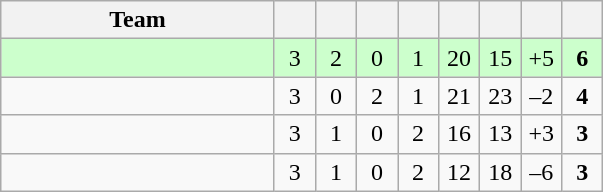<table class="wikitable" style="text-align: center;">
<tr>
<th style="width:175px;">Team</th>
<th width="20"></th>
<th width="20"></th>
<th width="20"></th>
<th width="20"></th>
<th width="20"></th>
<th width="20"></th>
<th width="20"></th>
<th width="20"></th>
</tr>
<tr style="background:#cfc;">
<td align=left></td>
<td>3</td>
<td>2</td>
<td>0</td>
<td>1</td>
<td>20</td>
<td>15</td>
<td>+5</td>
<td><strong>6</strong></td>
</tr>
<tr>
<td align=left></td>
<td>3</td>
<td>0</td>
<td>2</td>
<td>1</td>
<td>21</td>
<td>23</td>
<td>–2</td>
<td><strong>4</strong></td>
</tr>
<tr>
<td align=left></td>
<td>3</td>
<td>1</td>
<td>0</td>
<td>2</td>
<td>16</td>
<td>13</td>
<td>+3</td>
<td><strong>3</strong></td>
</tr>
<tr>
<td align=left></td>
<td>3</td>
<td>1</td>
<td>0</td>
<td>2</td>
<td>12</td>
<td>18</td>
<td>–6</td>
<td><strong>3</strong></td>
</tr>
</table>
